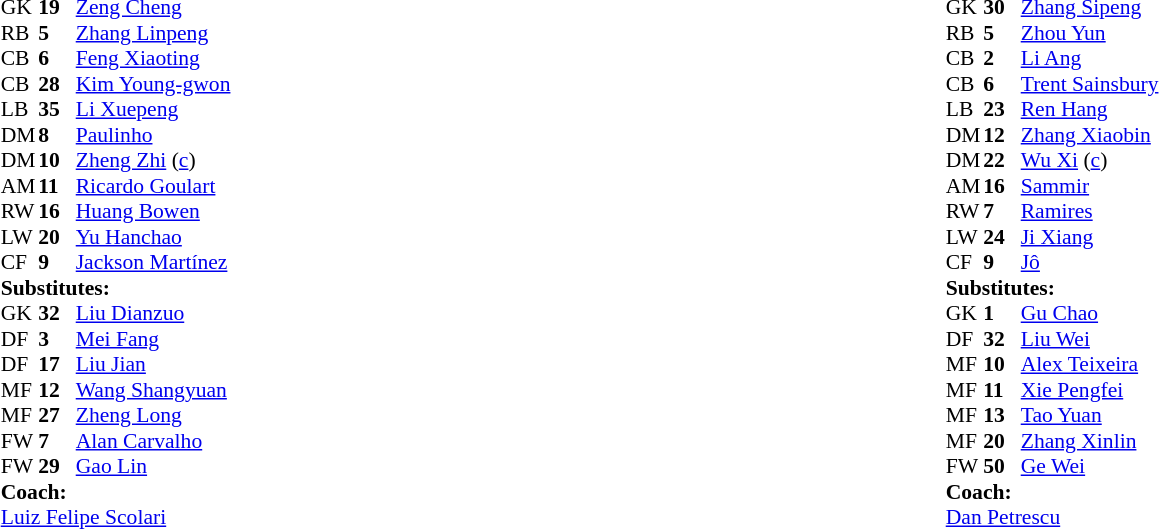<table width="100%">
<tr>
<td valign="top"></td>
<td valign="top" width="50%"><br><table style="font-size: 90%" cellspacing="0" cellpadding="0">
<tr>
<td colspan="4"></td>
</tr>
<tr>
<th width="25"></th>
<th width="25"></th>
</tr>
<tr>
<td>GK</td>
<td><strong>19</strong></td>
<td> <a href='#'>Zeng Cheng</a></td>
</tr>
<tr>
<td>RB</td>
<td><strong>5</strong></td>
<td> <a href='#'>Zhang Linpeng</a></td>
</tr>
<tr>
<td>CB</td>
<td><strong>6</strong></td>
<td> <a href='#'>Feng Xiaoting</a></td>
</tr>
<tr>
<td>CB</td>
<td><strong>28</strong></td>
<td> <a href='#'>Kim Young-gwon</a></td>
</tr>
<tr>
<td>LB</td>
<td><strong>35</strong></td>
<td> <a href='#'>Li Xuepeng</a></td>
<td></td>
</tr>
<tr>
<td>DM</td>
<td><strong>8</strong></td>
<td> <a href='#'>Paulinho</a></td>
</tr>
<tr>
<td>DM</td>
<td><strong>10</strong></td>
<td> <a href='#'>Zheng Zhi</a> (<a href='#'>c</a>)</td>
</tr>
<tr>
<td>AM</td>
<td><strong>11</strong></td>
<td> <a href='#'>Ricardo Goulart</a></td>
</tr>
<tr>
<td>RW</td>
<td><strong>16</strong></td>
<td> <a href='#'>Huang Bowen</a></td>
<td></td>
<td></td>
</tr>
<tr>
<td>LW</td>
<td><strong>20</strong></td>
<td>  <a href='#'>Yu Hanchao</a></td>
</tr>
<tr>
<td>CF</td>
<td><strong>9</strong></td>
<td> <a href='#'>Jackson Martínez</a></td>
<td></td>
<td></td>
</tr>
<tr>
<td colspan=4><strong>Substitutes:</strong></td>
</tr>
<tr>
<td>GK</td>
<td><strong>32</strong></td>
<td> <a href='#'>Liu Dianzuo</a></td>
</tr>
<tr>
<td>DF</td>
<td><strong>3</strong></td>
<td> <a href='#'>Mei Fang</a></td>
</tr>
<tr>
<td>DF</td>
<td><strong>17</strong></td>
<td> <a href='#'>Liu Jian</a></td>
<td></td>
<td></td>
</tr>
<tr>
<td>MF</td>
<td><strong>12</strong></td>
<td> <a href='#'>Wang Shangyuan</a></td>
</tr>
<tr>
<td>MF</td>
<td><strong>27</strong></td>
<td> <a href='#'>Zheng Long</a></td>
<td></td>
<td></td>
</tr>
<tr>
<td>FW</td>
<td><strong>7</strong></td>
<td> <a href='#'>Alan Carvalho</a></td>
</tr>
<tr>
<td>FW</td>
<td><strong>29</strong></td>
<td> <a href='#'>Gao Lin</a></td>
</tr>
<tr>
<td colspan=4><strong>Coach:</strong></td>
</tr>
<tr>
<td colspan="4"> <a href='#'>Luiz Felipe Scolari</a></td>
</tr>
</table>
</td>
<td valign="top" width="45%"><br><table style="font-size: 90%" cellspacing="0" cellpadding="0">
<tr>
<td colspan="4"></td>
</tr>
<tr>
<th width="25"></th>
<th width="25"></th>
</tr>
<tr>
<td>GK</td>
<td><strong>30</strong></td>
<td> <a href='#'>Zhang Sipeng</a></td>
</tr>
<tr>
<td>RB</td>
<td><strong>5</strong></td>
<td> <a href='#'>Zhou Yun</a></td>
</tr>
<tr>
<td>CB</td>
<td><strong>2</strong></td>
<td> <a href='#'>Li Ang</a></td>
</tr>
<tr>
<td>CB</td>
<td><strong>6</strong></td>
<td> <a href='#'>Trent Sainsbury</a></td>
</tr>
<tr>
<td>LB</td>
<td><strong>23</strong></td>
<td> <a href='#'>Ren Hang</a></td>
<td></td>
</tr>
<tr>
<td>DM</td>
<td><strong>12</strong></td>
<td> <a href='#'>Zhang Xiaobin</a></td>
</tr>
<tr>
<td>DM</td>
<td><strong>22</strong></td>
<td> <a href='#'>Wu Xi</a> (<a href='#'>c</a>)</td>
<td></td>
<td></td>
</tr>
<tr>
<td>AM</td>
<td><strong>16</strong></td>
<td> <a href='#'>Sammir</a></td>
</tr>
<tr>
<td>RW</td>
<td><strong>7</strong></td>
<td>  <a href='#'>Ramires</a></td>
</tr>
<tr>
<td>LW</td>
<td><strong>24</strong></td>
<td> <a href='#'>Ji Xiang</a></td>
<td></td>
<td></td>
</tr>
<tr>
<td>CF</td>
<td><strong>9</strong></td>
<td> <a href='#'>Jô</a></td>
<td></td>
<td></td>
</tr>
<tr>
<td colspan=4><strong>Substitutes:</strong></td>
</tr>
<tr>
<td>GK</td>
<td><strong>1</strong></td>
<td> <a href='#'>Gu Chao</a></td>
</tr>
<tr>
<td>DF</td>
<td><strong>32</strong></td>
<td> <a href='#'>Liu Wei</a></td>
</tr>
<tr>
<td>MF</td>
<td><strong>10</strong></td>
<td> <a href='#'>Alex Teixeira</a></td>
<td></td>
<td></td>
</tr>
<tr>
<td>MF</td>
<td><strong>11</strong></td>
<td> <a href='#'>Xie Pengfei</a></td>
<td></td>
<td></td>
</tr>
<tr>
<td>MF</td>
<td><strong>13</strong></td>
<td> <a href='#'>Tao Yuan</a></td>
</tr>
<tr>
<td>MF</td>
<td><strong>20</strong></td>
<td> <a href='#'>Zhang Xinlin</a></td>
<td></td>
<td></td>
</tr>
<tr>
<td>FW</td>
<td><strong>50</strong></td>
<td> <a href='#'>Ge Wei</a></td>
</tr>
<tr>
<td colspan=4><strong>Coach:</strong></td>
</tr>
<tr>
<td colspan="4"> <a href='#'>Dan Petrescu</a></td>
</tr>
</table>
</td>
</tr>
<tr>
</tr>
</table>
